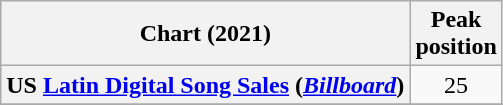<table class="wikitable sortable plainrowheaders" style="text-align:center">
<tr>
<th scope="col">Chart (2021)</th>
<th scope="col">Peak<br> position</th>
</tr>
<tr>
<th scope="row">US <a href='#'>Latin Digital Song Sales</a> (<em><a href='#'>Billboard</a></em>)</th>
<td>25</td>
</tr>
<tr>
</tr>
</table>
